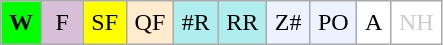<table border="1px" style="border-collapse:collapse; border-color:#aaa; margin-bottom:0.5em;" cellpadding=5 cellspacing=0>
<tr>
<td style="background:#00ff00"><strong>W</strong></td>
<td style="background:#D8BFD8"> F </td>
<td style="background:yellow">SF</td>
<td style="background:#ffebcd">QF</td>
<td style="background:#afeeee">#R</td>
<td style="background:#afeeee">RR</td>
<td style="background:#ecf2ff">Z#</td>
<td style="background:#ecf2ff">PO</td>
<td>A</td>
<td style=color:#ccc>NH</td>
</tr>
</table>
